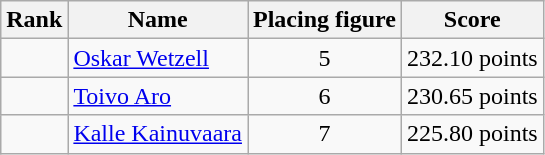<table class="wikitable" style="text-align:center">
<tr>
<th>Rank</th>
<th>Name</th>
<th>Placing figure</th>
<th>Score</th>
</tr>
<tr>
<td></td>
<td align=left><a href='#'>Oskar Wetzell</a></td>
<td>5</td>
<td>232.10 points</td>
</tr>
<tr>
<td></td>
<td align=left><a href='#'>Toivo Aro</a></td>
<td>6</td>
<td>230.65 points</td>
</tr>
<tr>
<td></td>
<td align=left><a href='#'>Kalle Kainuvaara</a></td>
<td>7</td>
<td>225.80 points</td>
</tr>
</table>
